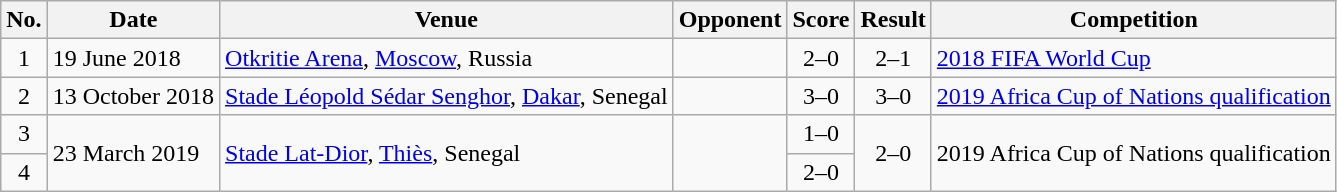<table class="wikitable sortable">
<tr>
<th scope="col">No.</th>
<th scope="col">Date</th>
<th scope="col">Venue</th>
<th scope="col">Opponent</th>
<th scope="col">Score</th>
<th scope="col">Result</th>
<th scope="col">Competition</th>
</tr>
<tr>
<td align="center">1</td>
<td>19 June 2018</td>
<td><a href='#'>Otkritie Arena</a>, <a href='#'>Moscow</a>, Russia</td>
<td></td>
<td align="center">2–0</td>
<td align="center">2–1</td>
<td><a href='#'>2018 FIFA World Cup</a></td>
</tr>
<tr>
<td align="center">2</td>
<td>13 October 2018</td>
<td><a href='#'>Stade Léopold Sédar Senghor</a>, <a href='#'>Dakar</a>, Senegal</td>
<td></td>
<td align="center">3–0</td>
<td align="center">3–0</td>
<td><a href='#'>2019 Africa Cup of Nations qualification</a></td>
</tr>
<tr>
<td align="center">3</td>
<td rowspan="2">23 March 2019</td>
<td rowspan="2"><a href='#'>Stade Lat-Dior</a>, <a href='#'>Thiès</a>, Senegal</td>
<td rowspan="2"></td>
<td align="center">1–0</td>
<td rowspan="2" align="center">2–0</td>
<td rowspan="2">2019 Africa Cup of Nations qualification</td>
</tr>
<tr>
<td align="center">4</td>
<td align="center">2–0</td>
</tr>
</table>
